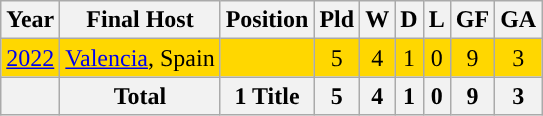<table class="wikitable" style="text-align: center;">
<tr>
<th>Year</th>
<th>Final Host</th>
<th>Position</th>
<th>Pld</th>
<th>W</th>
<th>D</th>
<th>L</th>
<th>GF</th>
<th>GA</th>
</tr>
<tr bgcolor=gold>
<td><a href='#'>2022</a></td>
<td align=left> <a href='#'>Valencia</a>, Spain</td>
<td></td>
<td>5</td>
<td>4</td>
<td>1</td>
<td>0</td>
<td>9</td>
<td>3</td>
</tr>
<tr>
<th></th>
<th>Total</th>
<th><strong>1 Title</strong></th>
<th>5</th>
<th>4</th>
<th>1</th>
<th>0</th>
<th>9</th>
<th>3</th>
</tr>
</table>
